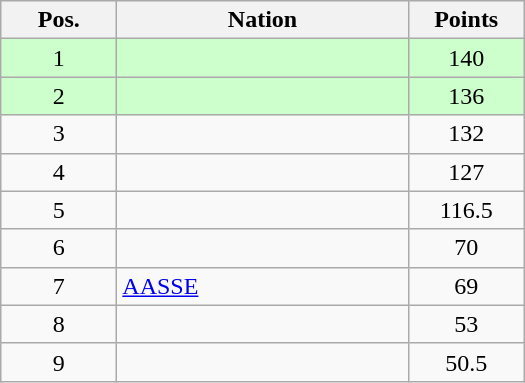<table class="wikitable gauche" cellspacing="1" style="width:350px;">
<tr style="background:#efefef; text-align:center;">
<th style="width:70px;">Pos.</th>
<th>Nation</th>
<th style="width:70px;">Points</th>
</tr>
<tr style="vertical-align:top; text-align:center; background:#ccffcc;">
<td>1</td>
<td style="text-align:left;"></td>
<td>140</td>
</tr>
<tr style="vertical-align:top; text-align:center; background:#ccffcc;">
<td>2</td>
<td style="text-align:left;"></td>
<td>136</td>
</tr>
<tr style="vertical-align:top; text-align:center;">
<td>3</td>
<td style="text-align:left;"></td>
<td>132</td>
</tr>
<tr style="vertical-align:top; text-align:center;">
<td>4</td>
<td style="text-align:left;"></td>
<td>127</td>
</tr>
<tr style="vertical-align:top; text-align:center;">
<td>5</td>
<td style="text-align:left;"></td>
<td>116.5</td>
</tr>
<tr style="vertical-align:top; text-align:center;">
<td>6</td>
<td style="text-align:left;"></td>
<td>70</td>
</tr>
<tr style="vertical-align:top; text-align:center;">
<td>7</td>
<td style="text-align:left;"> <a href='#'>AASSE</a></td>
<td>69</td>
</tr>
<tr style="vertical-align:top; text-align:center;">
<td>8</td>
<td style="text-align:left;"></td>
<td>53</td>
</tr>
<tr style="vertical-align:top; text-align:center;">
<td>9</td>
<td style="text-align:left;"></td>
<td>50.5</td>
</tr>
</table>
